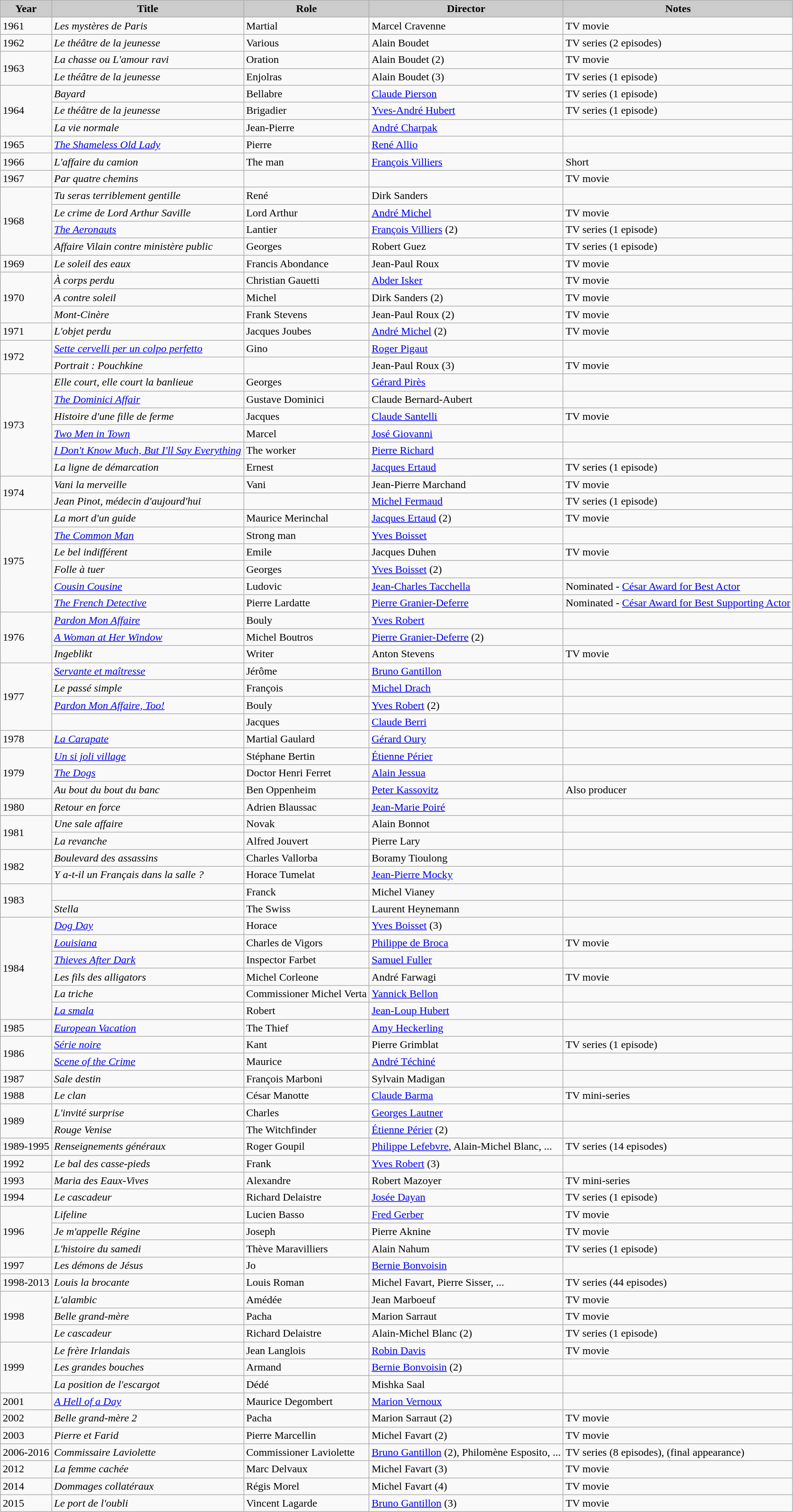<table class="wikitable">
<tr>
<th style="background: #CCCCCC;">Year</th>
<th style="background: #CCCCCC;">Title</th>
<th style="background: #CCCCCC;">Role</th>
<th style="background: #CCCCCC;">Director</th>
<th style="background: #CCCCCC;">Notes</th>
</tr>
<tr>
<td rowspan=1>1961</td>
<td><em>Les mystères de Paris</em></td>
<td>Martial</td>
<td>Marcel Cravenne</td>
<td>TV movie</td>
</tr>
<tr>
<td rowspan=1>1962</td>
<td><em>Le théâtre de la jeunesse</em></td>
<td>Various</td>
<td>Alain Boudet</td>
<td>TV series (2 episodes)</td>
</tr>
<tr>
<td rowspan=2>1963</td>
<td><em>La chasse ou L'amour ravi</em></td>
<td>Oration</td>
<td>Alain Boudet (2)</td>
<td>TV movie</td>
</tr>
<tr>
<td><em>Le théâtre de la jeunesse</em></td>
<td>Enjolras</td>
<td>Alain Boudet (3)</td>
<td>TV series (1 episode)</td>
</tr>
<tr>
<td rowspan=3>1964</td>
<td><em>Bayard</em></td>
<td>Bellabre</td>
<td><a href='#'>Claude Pierson</a></td>
<td>TV series (1 episode)</td>
</tr>
<tr>
<td><em>Le théâtre de la jeunesse</em></td>
<td>Brigadier</td>
<td><a href='#'>Yves-André Hubert</a></td>
<td>TV series (1 episode)</td>
</tr>
<tr>
<td><em>La vie normale</em></td>
<td>Jean-Pierre</td>
<td><a href='#'>André Charpak</a></td>
<td></td>
</tr>
<tr>
<td rowspan=1>1965</td>
<td><em><a href='#'>The Shameless Old Lady</a></em></td>
<td>Pierre</td>
<td><a href='#'>René Allio</a></td>
<td></td>
</tr>
<tr>
<td rowspan=1>1966</td>
<td><em>L'affaire du camion</em></td>
<td>The man</td>
<td><a href='#'>François Villiers</a></td>
<td>Short</td>
</tr>
<tr>
<td rowspan=1>1967</td>
<td><em>Par quatre chemins</em></td>
<td></td>
<td></td>
<td>TV movie</td>
</tr>
<tr>
<td rowspan=4>1968</td>
<td><em>Tu seras terriblement gentille</em></td>
<td>René</td>
<td>Dirk Sanders</td>
<td></td>
</tr>
<tr>
<td><em>Le crime de Lord Arthur Saville</em></td>
<td>Lord Arthur</td>
<td><a href='#'>André Michel</a></td>
<td>TV movie</td>
</tr>
<tr>
<td><em><a href='#'>The Aeronauts</a></em></td>
<td>Lantier</td>
<td><a href='#'>François Villiers</a> (2)</td>
<td>TV series (1 episode)</td>
</tr>
<tr>
<td><em>Affaire Vilain contre ministère public</em></td>
<td>Georges</td>
<td>Robert Guez</td>
<td>TV series (1 episode)</td>
</tr>
<tr>
<td>1969</td>
<td><em>Le soleil des eaux</em></td>
<td>Francis Abondance</td>
<td>Jean-Paul Roux</td>
<td>TV movie</td>
</tr>
<tr>
<td rowspan=3>1970</td>
<td><em>À corps perdu</em></td>
<td>Christian Gauetti</td>
<td><a href='#'>Abder Isker</a></td>
<td>TV movie</td>
</tr>
<tr>
<td><em>A contre soleil</em></td>
<td>Michel</td>
<td>Dirk Sanders (2)</td>
<td>TV movie</td>
</tr>
<tr>
<td><em>Mont-Cinère</em></td>
<td>Frank Stevens</td>
<td>Jean-Paul Roux (2)</td>
<td>TV movie</td>
</tr>
<tr>
<td>1971</td>
<td><em>L'objet perdu</em></td>
<td>Jacques Joubes</td>
<td><a href='#'>André Michel</a> (2)</td>
<td>TV movie</td>
</tr>
<tr>
<td rowspan=2>1972</td>
<td><em><a href='#'>Sette cervelli per un colpo perfetto</a></em></td>
<td>Gino</td>
<td><a href='#'>Roger Pigaut</a></td>
<td></td>
</tr>
<tr>
<td><em>Portrait : Pouchkine</em></td>
<td></td>
<td>Jean-Paul Roux (3)</td>
<td>TV movie</td>
</tr>
<tr>
<td rowspan=6>1973</td>
<td><em>Elle court, elle court la banlieue</em></td>
<td>Georges</td>
<td><a href='#'>Gérard Pirès</a></td>
<td></td>
</tr>
<tr>
<td><em><a href='#'>The Dominici Affair</a></em></td>
<td>Gustave Dominici</td>
<td>Claude Bernard-Aubert</td>
<td></td>
</tr>
<tr>
<td><em>Histoire d'une fille de ferme</em></td>
<td>Jacques</td>
<td><a href='#'>Claude Santelli</a></td>
<td>TV movie</td>
</tr>
<tr>
<td><em><a href='#'>Two Men in Town</a></em></td>
<td>Marcel</td>
<td><a href='#'>José Giovanni</a></td>
<td></td>
</tr>
<tr>
<td><em><a href='#'>I Don't Know Much, But I'll Say Everything</a></em></td>
<td>The worker</td>
<td><a href='#'>Pierre Richard</a></td>
<td></td>
</tr>
<tr>
<td><em>La ligne de démarcation</em></td>
<td>Ernest</td>
<td><a href='#'>Jacques Ertaud</a></td>
<td>TV series (1 episode)</td>
</tr>
<tr>
<td rowspan=2>1974</td>
<td><em>Vani la merveille</em></td>
<td>Vani</td>
<td>Jean-Pierre Marchand</td>
<td>TV movie</td>
</tr>
<tr>
<td><em>Jean Pinot, médecin d'aujourd'hui</em></td>
<td></td>
<td><a href='#'>Michel Fermaud</a></td>
<td>TV series (1 episode)</td>
</tr>
<tr>
<td rowspan=6>1975</td>
<td><em>La mort d'un guide</em></td>
<td>Maurice Merinchal</td>
<td><a href='#'>Jacques Ertaud</a> (2)</td>
<td>TV movie</td>
</tr>
<tr>
<td><em><a href='#'>The Common Man</a></em></td>
<td>Strong man</td>
<td><a href='#'>Yves Boisset</a></td>
<td></td>
</tr>
<tr>
<td><em>Le bel indifférent</em></td>
<td>Emile</td>
<td>Jacques Duhen</td>
<td>TV movie</td>
</tr>
<tr>
<td><em>Folle à tuer</em></td>
<td>Georges</td>
<td><a href='#'>Yves Boisset</a> (2)</td>
<td></td>
</tr>
<tr>
<td><em><a href='#'>Cousin Cousine</a></em></td>
<td>Ludovic</td>
<td><a href='#'>Jean-Charles Tacchella</a></td>
<td>Nominated - <a href='#'>César Award for Best Actor</a></td>
</tr>
<tr>
<td><em><a href='#'>The French Detective</a></em></td>
<td>Pierre Lardatte</td>
<td><a href='#'>Pierre Granier-Deferre</a></td>
<td>Nominated - <a href='#'>César Award for Best Supporting Actor</a></td>
</tr>
<tr>
<td rowspan=3>1976</td>
<td><em><a href='#'>Pardon Mon Affaire</a></em></td>
<td>Bouly</td>
<td><a href='#'>Yves Robert</a></td>
<td></td>
</tr>
<tr>
<td><em><a href='#'>A Woman at Her Window</a></em></td>
<td>Michel Boutros</td>
<td><a href='#'>Pierre Granier-Deferre</a> (2)</td>
<td></td>
</tr>
<tr>
<td><em>Ingeblikt</em></td>
<td>Writer</td>
<td>Anton Stevens</td>
<td>TV movie</td>
</tr>
<tr>
<td rowspan=4>1977</td>
<td><em><a href='#'>Servante et maîtresse</a></em></td>
<td>Jérôme</td>
<td><a href='#'>Bruno Gantillon</a></td>
<td></td>
</tr>
<tr>
<td><em>Le passé simple</em></td>
<td>François</td>
<td><a href='#'>Michel Drach</a></td>
<td></td>
</tr>
<tr>
<td><em><a href='#'>Pardon Mon Affaire, Too!</a></em></td>
<td>Bouly</td>
<td><a href='#'>Yves Robert</a> (2)</td>
<td></td>
</tr>
<tr>
<td><em></em></td>
<td>Jacques</td>
<td><a href='#'>Claude Berri</a></td>
<td></td>
</tr>
<tr>
<td rowspan=1>1978</td>
<td><em><a href='#'>La Carapate</a></em></td>
<td>Martial Gaulard</td>
<td><a href='#'>Gérard Oury</a></td>
<td></td>
</tr>
<tr>
<td rowspan=3>1979</td>
<td><em><a href='#'>Un si joli village</a></em></td>
<td>Stéphane Bertin</td>
<td><a href='#'>Étienne Périer</a></td>
<td></td>
</tr>
<tr>
<td><em><a href='#'>The Dogs</a></em></td>
<td>Doctor Henri Ferret</td>
<td><a href='#'>Alain Jessua</a></td>
<td></td>
</tr>
<tr>
<td><em>Au bout du bout du banc</em></td>
<td>Ben Oppenheim</td>
<td><a href='#'>Peter Kassovitz</a></td>
<td>Also producer</td>
</tr>
<tr>
<td rowspan=1>1980</td>
<td><em>Retour en force</em></td>
<td>Adrien Blaussac</td>
<td><a href='#'>Jean-Marie Poiré</a></td>
<td></td>
</tr>
<tr>
<td rowspan=2>1981</td>
<td><em>Une sale affaire</em></td>
<td>Novak</td>
<td>Alain Bonnot</td>
<td></td>
</tr>
<tr>
<td><em>La revanche</em></td>
<td>Alfred Jouvert</td>
<td>Pierre Lary</td>
<td></td>
</tr>
<tr>
<td rowspan=2>1982</td>
<td><em>Boulevard des assassins</em></td>
<td>Charles Vallorba</td>
<td>Boramy Tioulong</td>
<td></td>
</tr>
<tr>
<td><em>Y a-t-il un Français dans la salle ?</em></td>
<td>Horace Tumelat</td>
<td><a href='#'>Jean-Pierre Mocky</a></td>
<td></td>
</tr>
<tr>
<td rowspan=2>1983</td>
<td><em></em></td>
<td>Franck</td>
<td>Michel Vianey</td>
<td></td>
</tr>
<tr>
<td><em>Stella</em></td>
<td>The Swiss</td>
<td>Laurent Heynemann</td>
<td></td>
</tr>
<tr>
<td rowspan=6>1984</td>
<td><em><a href='#'>Dog Day</a></em></td>
<td>Horace</td>
<td><a href='#'>Yves Boisset</a> (3)</td>
<td></td>
</tr>
<tr>
<td><em><a href='#'>Louisiana</a></em></td>
<td>Charles de Vigors</td>
<td><a href='#'>Philippe de Broca</a></td>
<td>TV movie</td>
</tr>
<tr>
<td><em><a href='#'>Thieves After Dark</a></em></td>
<td>Inspector Farbet</td>
<td><a href='#'>Samuel Fuller</a></td>
<td></td>
</tr>
<tr>
<td><em>Les fils des alligators</em></td>
<td>Michel Corleone</td>
<td>André Farwagi</td>
<td>TV movie</td>
</tr>
<tr>
<td><em>La triche</em></td>
<td>Commissioner Michel Verta</td>
<td><a href='#'>Yannick Bellon</a></td>
<td></td>
</tr>
<tr>
<td><em><a href='#'>La smala</a></em></td>
<td>Robert</td>
<td><a href='#'>Jean-Loup Hubert</a></td>
<td></td>
</tr>
<tr>
<td rowspan=1>1985</td>
<td><em><a href='#'>European Vacation</a></em></td>
<td>The Thief</td>
<td><a href='#'>Amy Heckerling</a></td>
<td></td>
</tr>
<tr>
<td rowspan=2>1986</td>
<td><em><a href='#'>Série noire</a></em></td>
<td>Kant</td>
<td>Pierre Grimblat</td>
<td>TV series (1 episode)</td>
</tr>
<tr>
<td><em><a href='#'>Scene of the Crime</a></em></td>
<td>Maurice</td>
<td><a href='#'>André Téchiné</a></td>
<td></td>
</tr>
<tr>
<td rowspan=1>1987</td>
<td><em>Sale destin</em></td>
<td>François Marboni</td>
<td>Sylvain Madigan</td>
<td></td>
</tr>
<tr>
<td rowspan=1>1988</td>
<td><em>Le clan</em></td>
<td>César Manotte</td>
<td><a href='#'>Claude Barma</a></td>
<td>TV mini-series</td>
</tr>
<tr>
<td rowspan=2>1989</td>
<td><em>L'invité surprise</em></td>
<td>Charles</td>
<td><a href='#'>Georges Lautner</a></td>
<td></td>
</tr>
<tr>
<td><em>Rouge Venise</em></td>
<td>The Witchfinder</td>
<td><a href='#'>Étienne Périer</a> (2)</td>
<td></td>
</tr>
<tr>
<td rowspan=1>1989-1995</td>
<td><em>Renseignements généraux</em></td>
<td>Roger Goupil</td>
<td><a href='#'>Philippe Lefebvre</a>, Alain-Michel Blanc, ...</td>
<td>TV series (14 episodes)</td>
</tr>
<tr>
<td rowspan=1>1992</td>
<td><em>Le bal des casse-pieds</em></td>
<td>Frank</td>
<td><a href='#'>Yves Robert</a> (3)</td>
<td></td>
</tr>
<tr>
<td rowspan=1>1993</td>
<td><em>Maria des Eaux-Vives</em></td>
<td>Alexandre</td>
<td>Robert Mazoyer</td>
<td>TV mini-series</td>
</tr>
<tr>
<td rowspan=1>1994</td>
<td><em>Le cascadeur</em></td>
<td>Richard Delaistre</td>
<td><a href='#'>Josée Dayan</a></td>
<td>TV series (1 episode)</td>
</tr>
<tr>
<td rowspan=3>1996</td>
<td><em>Lifeline</em></td>
<td>Lucien Basso</td>
<td><a href='#'>Fred Gerber</a></td>
<td>TV movie</td>
</tr>
<tr>
<td><em>Je m'appelle Régine</em></td>
<td>Joseph</td>
<td>Pierre Aknine</td>
<td>TV movie</td>
</tr>
<tr>
<td><em>L'histoire du samedi</em></td>
<td>Thève Maravilliers</td>
<td>Alain Nahum</td>
<td>TV series (1 episode)</td>
</tr>
<tr>
<td rowspan=1>1997</td>
<td><em>Les démons de Jésus</em></td>
<td>Jo</td>
<td><a href='#'>Bernie Bonvoisin</a></td>
<td></td>
</tr>
<tr>
<td rowspan=1>1998-2013</td>
<td><em>Louis la brocante</em></td>
<td>Louis Roman</td>
<td>Michel Favart, Pierre Sisser, ...</td>
<td>TV series (44 episodes)</td>
</tr>
<tr>
<td rowspan=3>1998</td>
<td><em>L'alambic</em></td>
<td>Amédée</td>
<td>Jean Marboeuf</td>
<td>TV movie</td>
</tr>
<tr>
<td><em>Belle grand-mère</em></td>
<td>Pacha</td>
<td>Marion Sarraut</td>
<td>TV movie</td>
</tr>
<tr>
<td><em>Le cascadeur</em></td>
<td>Richard Delaistre</td>
<td>Alain-Michel Blanc (2)</td>
<td>TV series (1 episode)</td>
</tr>
<tr>
<td rowspan=3>1999</td>
<td><em>Le frère Irlandais</em></td>
<td>Jean Langlois</td>
<td><a href='#'>Robin Davis</a></td>
<td>TV movie</td>
</tr>
<tr>
<td><em>Les grandes bouches</em></td>
<td>Armand</td>
<td><a href='#'>Bernie Bonvoisin</a> (2)</td>
<td></td>
</tr>
<tr>
<td><em>La position de l'escargot</em></td>
<td>Dédé</td>
<td>Mishka Saal</td>
<td></td>
</tr>
<tr>
<td rowspan=1>2001</td>
<td><em><a href='#'>A Hell of a Day</a></em></td>
<td>Maurice Degombert</td>
<td><a href='#'>Marion Vernoux</a></td>
<td></td>
</tr>
<tr>
<td rowspan=1>2002</td>
<td><em>Belle grand-mère 2</em></td>
<td>Pacha</td>
<td>Marion Sarraut (2)</td>
<td>TV movie</td>
</tr>
<tr>
<td rowspan=1>2003</td>
<td><em>Pierre et Farid</em></td>
<td>Pierre Marcellin</td>
<td>Michel Favart (2)</td>
<td>TV movie</td>
</tr>
<tr>
<td rowspan=1>2006-2016</td>
<td><em>Commissaire Laviolette</em></td>
<td>Commissioner Laviolette</td>
<td><a href='#'>Bruno Gantillon</a> (2), Philomène Esposito, ...</td>
<td>TV series (8 episodes), (final appearance)</td>
</tr>
<tr>
<td rowspan=1>2012</td>
<td><em>La femme cachée</em></td>
<td>Marc Delvaux</td>
<td>Michel Favart (3)</td>
<td>TV movie</td>
</tr>
<tr>
<td rowspan=1>2014</td>
<td><em>Dommages collatéraux</em></td>
<td>Régis Morel</td>
<td>Michel Favart (4)</td>
<td>TV movie</td>
</tr>
<tr>
<td rowspan=1>2015</td>
<td><em>Le port de l'oubli</em></td>
<td>Vincent Lagarde</td>
<td><a href='#'>Bruno Gantillon</a> (3)</td>
<td>TV movie</td>
</tr>
</table>
